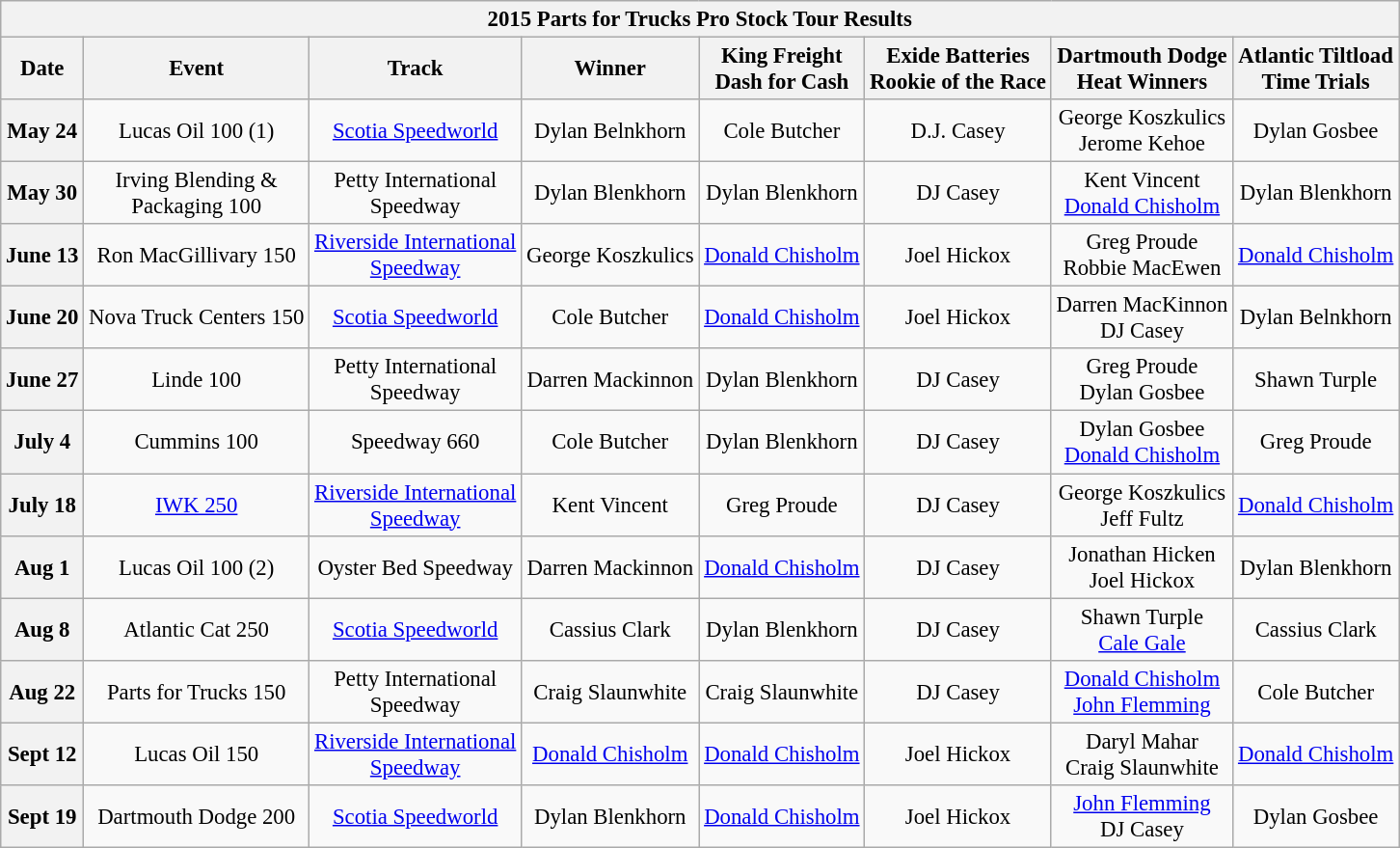<table class="wikitable collapsible collapsed" style="text-align:center; font-size: 95%;">
<tr>
<th colspan=45>2015 Parts for Trucks Pro Stock Tour Results</th>
</tr>
<tr>
<th>Date</th>
<th>Event</th>
<th>Track</th>
<th>Winner</th>
<th>King Freight<br>Dash for Cash</th>
<th>Exide Batteries<br>Rookie of the Race</th>
<th>Dartmouth Dodge<br>Heat Winners</th>
<th>Atlantic Tiltload<br>Time Trials</th>
</tr>
<tr>
<th>May 24</th>
<td>Lucas Oil 100 (1)</td>
<td><a href='#'>Scotia Speedworld</a></td>
<td>Dylan Belnkhorn</td>
<td>Cole Butcher</td>
<td>D.J. Casey</td>
<td>George Koszkulics<br>Jerome Kehoe</td>
<td>Dylan Gosbee</td>
</tr>
<tr>
<th>May 30</th>
<td>Irving Blending &<br>Packaging 100</td>
<td>Petty International<br>Speedway</td>
<td>Dylan Blenkhorn</td>
<td>Dylan Blenkhorn</td>
<td>DJ Casey</td>
<td>Kent Vincent<br><a href='#'>Donald Chisholm</a></td>
<td>Dylan Blenkhorn</td>
</tr>
<tr>
<th>June 13</th>
<td>Ron MacGillivary 150</td>
<td><a href='#'>Riverside International</a><br><a href='#'>Speedway</a></td>
<td>George Koszkulics</td>
<td><a href='#'>Donald Chisholm</a></td>
<td>Joel Hickox</td>
<td>Greg Proude<br>Robbie MacEwen</td>
<td><a href='#'>Donald Chisholm</a></td>
</tr>
<tr>
<th>June 20</th>
<td>Nova Truck Centers 150</td>
<td><a href='#'>Scotia Speedworld</a></td>
<td>Cole Butcher</td>
<td><a href='#'>Donald Chisholm</a></td>
<td>Joel Hickox</td>
<td>Darren MacKinnon<br>DJ Casey</td>
<td>Dylan Belnkhorn</td>
</tr>
<tr>
<th>June 27</th>
<td>Linde 100</td>
<td>Petty International<br>Speedway</td>
<td>Darren Mackinnon</td>
<td>Dylan Blenkhorn</td>
<td>DJ Casey</td>
<td>Greg Proude<br>Dylan Gosbee</td>
<td>Shawn Turple</td>
</tr>
<tr>
<th>July 4</th>
<td>Cummins 100</td>
<td>Speedway 660</td>
<td>Cole Butcher</td>
<td>Dylan Blenkhorn</td>
<td>DJ Casey</td>
<td>Dylan Gosbee<br><a href='#'>Donald Chisholm</a></td>
<td>Greg Proude</td>
</tr>
<tr>
<th>July 18</th>
<td><a href='#'>IWK 250</a></td>
<td><a href='#'>Riverside International</a><br><a href='#'>Speedway</a></td>
<td>Kent Vincent</td>
<td>Greg Proude</td>
<td>DJ Casey</td>
<td>George Koszkulics<br>Jeff Fultz</td>
<td><a href='#'>Donald Chisholm</a></td>
</tr>
<tr>
<th>Aug 1</th>
<td>Lucas Oil 100 (2)</td>
<td>Oyster Bed Speedway</td>
<td>Darren Mackinnon</td>
<td><a href='#'>Donald Chisholm</a></td>
<td>DJ Casey</td>
<td>Jonathan Hicken<br>Joel Hickox</td>
<td>Dylan Blenkhorn</td>
</tr>
<tr>
<th>Aug 8</th>
<td>Atlantic Cat 250</td>
<td><a href='#'>Scotia Speedworld</a></td>
<td>Cassius Clark</td>
<td>Dylan Blenkhorn</td>
<td>DJ Casey</td>
<td>Shawn Turple<br><a href='#'>Cale Gale</a></td>
<td>Cassius Clark</td>
</tr>
<tr>
<th>Aug 22</th>
<td>Parts for Trucks 150</td>
<td>Petty International<br>Speedway</td>
<td>Craig Slaunwhite</td>
<td>Craig Slaunwhite</td>
<td>DJ Casey</td>
<td><a href='#'>Donald Chisholm</a><br><a href='#'>John Flemming</a></td>
<td>Cole Butcher</td>
</tr>
<tr>
<th>Sept 12</th>
<td>Lucas Oil 150</td>
<td><a href='#'>Riverside International</a><br><a href='#'>Speedway</a></td>
<td><a href='#'>Donald Chisholm</a></td>
<td><a href='#'>Donald Chisholm</a></td>
<td>Joel Hickox</td>
<td>Daryl Mahar<br>Craig Slaunwhite</td>
<td><a href='#'>Donald Chisholm</a></td>
</tr>
<tr>
<th>Sept 19</th>
<td>Dartmouth Dodge 200</td>
<td><a href='#'>Scotia Speedworld</a></td>
<td>Dylan Blenkhorn</td>
<td><a href='#'>Donald Chisholm</a></td>
<td>Joel Hickox</td>
<td><a href='#'>John Flemming</a><br>DJ Casey</td>
<td>Dylan Gosbee</td>
</tr>
</table>
